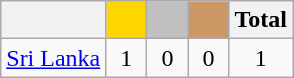<table class="wikitable">
<tr>
<th></th>
<th style="background-color:gold">        </th>
<th style="background-color:silver">      </th>
<th style="background-color:#CC9966">      </th>
<th>Total</th>
</tr>
<tr align="center">
<td> <a href='#'>Sri Lanka</a></td>
<td>1</td>
<td>0</td>
<td>0</td>
<td>1</td>
</tr>
</table>
